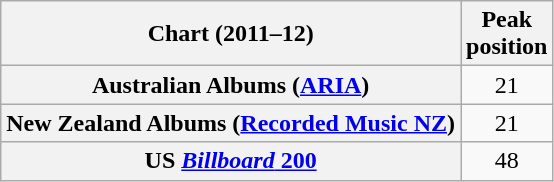<table class="wikitable plainrowheaders sortable">
<tr>
<th>Chart (2011–12)</th>
<th>Peak<br>position</th>
</tr>
<tr>
<th scope="row">Australian Albums (<a href='#'>ARIA</a>)</th>
<td style="text-align:center;">21</td>
</tr>
<tr>
<th scope="row">New Zealand Albums (<a href='#'>Recorded Music NZ</a>)</th>
<td style="text-align:center;">21</td>
</tr>
<tr>
<th scope="row">US <a href='#'><em>Billboard</em> 200</a></th>
<td style="text-align:center;">48</td>
</tr>
</table>
